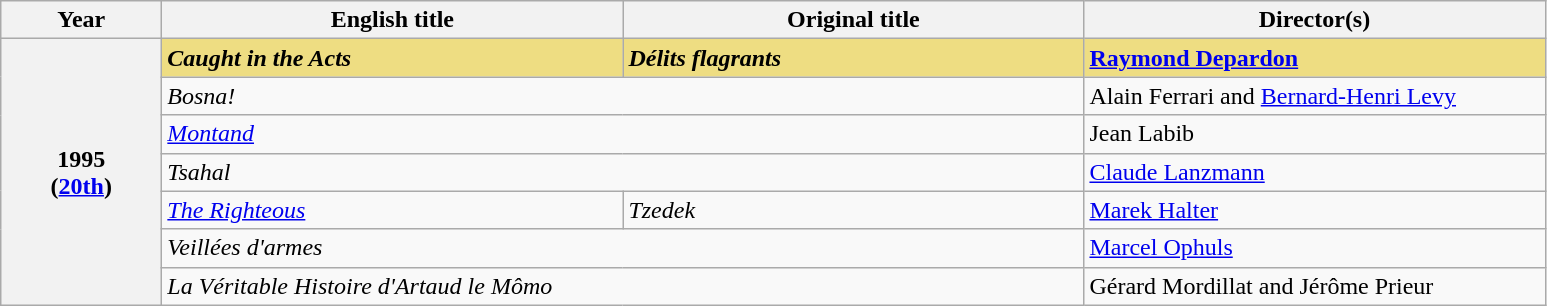<table class="wikitable">
<tr>
<th width="100">Year</th>
<th width="300">English title</th>
<th width="300">Original title</th>
<th width="300">Director(s)</th>
</tr>
<tr>
<th rowspan="7" style="text-align:center;">1995<br>(<a href='#'>20th</a>)</th>
<td style="background:#eedd82;"><strong><em>Caught in the Acts</em></strong></td>
<td style="background:#eedd82;"><strong><em>Délits flagrants</em></strong></td>
<td style="background:#eedd82;"><a href='#'><strong>Raymond Depardon</strong></a></td>
</tr>
<tr>
<td colspan="2"><em>Bosna!</em></td>
<td>Alain Ferrari and <a href='#'>Bernard-Henri Levy</a></td>
</tr>
<tr>
<td colspan="2"><em><a href='#'>Montand</a></em></td>
<td>Jean Labib</td>
</tr>
<tr>
<td colspan="2"><em>Tsahal</em></td>
<td><a href='#'>Claude Lanzmann</a></td>
</tr>
<tr>
<td><em><a href='#'>The Righteous</a></em></td>
<td><em>Tzedek</em></td>
<td><a href='#'>Marek Halter</a></td>
</tr>
<tr>
<td colspan="2"><em>Veillées d'armes</em></td>
<td><a href='#'>Marcel Ophuls</a></td>
</tr>
<tr>
<td colspan="2"><em>La Véritable Histoire d'Artaud le Mômo</em></td>
<td>Gérard Mordillat and Jérôme Prieur</td>
</tr>
</table>
